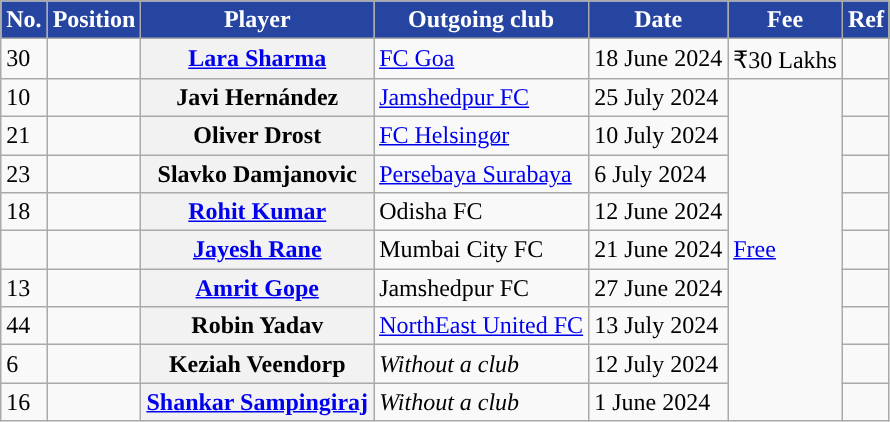<table class="wikitable plainrowheaders" style="text-align:center; text-align:left">
<tr>
<th style="background:#2545A0; color:#FFFFFF; ">No.</th>
<th scope="col" style="background:#2545A0; color:#FFFFFF; ">Position</th>
<th scope="col" style="background:#2545A0; color:#FFFFFF; ">Player</th>
<th scope="col" style="background:#2545A0; color:#FFFFFF; ">Outgoing club</th>
<th scope="col" style="background:#2545A0; color:#FFFFFF; ">Date</th>
<th scope="col" style="background:#2545A0; color:#FFFFFF; ">Fee</th>
<th scope="col" style="background:#2545A0; color:#FFFFFF; ">Ref</th>
</tr>
<tr>
<td>30</td>
<td></td>
<th scope="row"> <a href='#'>Lara Sharma</a></th>
<td> <a href='#'>FC Goa</a></td>
<td>18 June 2024</td>
<td>₹30 Lakhs</td>
<td></td>
</tr>
<tr>
<td>10</td>
<td></td>
<th scope="row"> Javi Hernández</th>
<td> <a href='#'>Jamshedpur FC</a></td>
<td>25 July 2024</td>
<td rowspan="10"><a href='#'>Free</a></td>
<td></td>
</tr>
<tr>
<td>21</td>
<td></td>
<th scope="row"> Oliver Drost</th>
<td> <a href='#'>FC Helsingør</a></td>
<td>10 July 2024</td>
<td></td>
</tr>
<tr>
<td>23</td>
<td></td>
<th scope="row"> Slavko Damjanovic</th>
<td> <a href='#'>Persebaya Surabaya</a></td>
<td>6 July 2024</td>
<td></td>
</tr>
<tr>
<td>18</td>
<td></td>
<th scope="row"> <a href='#'>Rohit Kumar</a></th>
<td> Odisha FC</td>
<td>12 June 2024</td>
<td></td>
</tr>
<tr>
<td></td>
<td></td>
<th scope="row"> <a href='#'>Jayesh Rane</a></th>
<td> Mumbai City FC</td>
<td>21 June 2024</td>
<td></td>
</tr>
<tr>
<td>13</td>
<td></td>
<th scope="row"> <a href='#'>Amrit Gope</a></th>
<td> Jamshedpur FC</td>
<td>27 June 2024</td>
<td></td>
</tr>
<tr>
<td>44</td>
<td></td>
<th scope="row"> Robin Yadav</th>
<td> <a href='#'>NorthEast United FC</a></td>
<td>13 July 2024</td>
<td></td>
</tr>
<tr>
<td>6</td>
<td></td>
<th scope="row"> Keziah Veendorp</th>
<td><em>Without a club</em></td>
<td>12 July 2024</td>
<td></td>
</tr>
<tr>
<td>16</td>
<td></td>
<th scope="row"> <a href='#'>Shankar Sampingiraj</a></th>
<td><em>Without a club</em></td>
<td>1 June 2024</td>
<td></td>
</tr>
</table>
